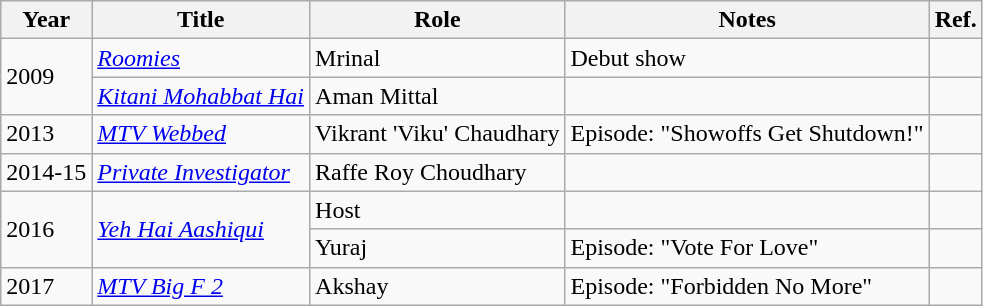<table class="wikitable sortable">
<tr>
<th>Year</th>
<th>Title</th>
<th>Role</th>
<th>Notes</th>
<th>Ref.</th>
</tr>
<tr>
<td rowspan="2">2009</td>
<td><em><a href='#'>Roomies</a></em></td>
<td>Mrinal</td>
<td>Debut show</td>
<td></td>
</tr>
<tr>
<td><em><a href='#'>Kitani Mohabbat Hai</a></em></td>
<td>Aman Mittal</td>
<td></td>
<td></td>
</tr>
<tr>
<td>2013</td>
<td><em><a href='#'>MTV Webbed</a></em></td>
<td>Vikrant 'Viku' Chaudhary</td>
<td>Episode: "Showoffs Get Shutdown!"</td>
<td></td>
</tr>
<tr>
<td>2014-15</td>
<td><em><a href='#'>Private Investigator</a></em></td>
<td>Raffe Roy Choudhary</td>
<td></td>
<td></td>
</tr>
<tr>
<td rowspan="2">2016</td>
<td rowspan="2"><em><a href='#'>Yeh Hai Aashiqui</a></em></td>
<td>Host</td>
<td></td>
<td></td>
</tr>
<tr>
<td>Yuraj</td>
<td>Episode: "Vote For Love"</td>
<td></td>
</tr>
<tr>
<td>2017</td>
<td><em><a href='#'>MTV Big F 2</a></em></td>
<td>Akshay</td>
<td>Episode: "Forbidden No More"</td>
<td></td>
</tr>
</table>
